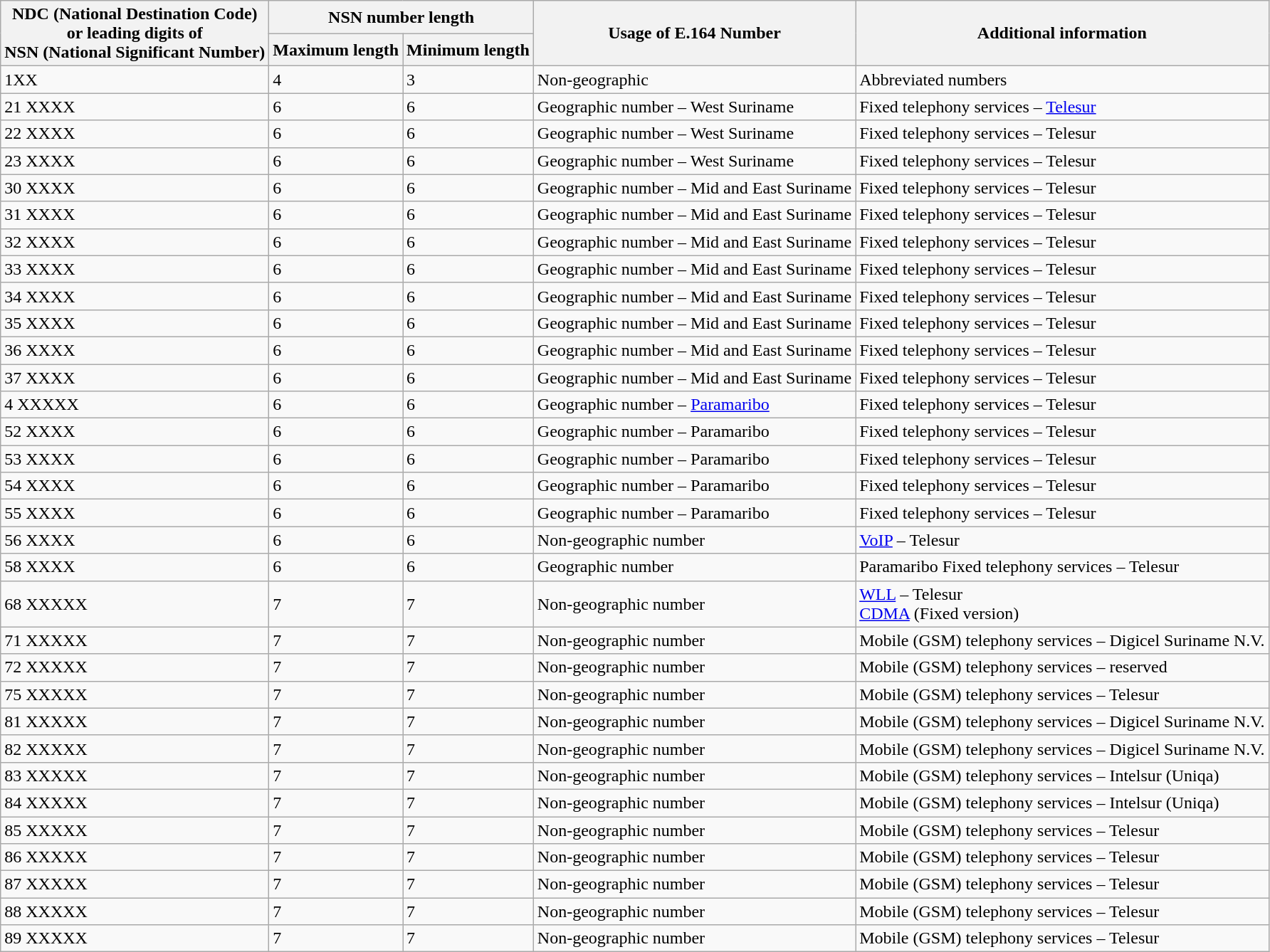<table class="wikitable" border=1>
<tr>
<th rowspan="2">NDC (National Destination Code)<br>or leading digits of<br>NSN (National Significant Number)</th>
<th colspan="2">NSN number length</th>
<th rowspan="2">Usage of E.164 Number</th>
<th rowspan="2">Additional information</th>
</tr>
<tr>
<th>Maximum length</th>
<th>Minimum length</th>
</tr>
<tr>
<td>1XX</td>
<td>4</td>
<td>3</td>
<td>Non-geographic</td>
<td>Abbreviated numbers</td>
</tr>
<tr>
<td>21 XXXX</td>
<td>6</td>
<td>6</td>
<td>Geographic number – West Suriname</td>
<td>Fixed telephony services – <a href='#'>Telesur</a></td>
</tr>
<tr>
<td>22 XXXX</td>
<td>6</td>
<td>6</td>
<td>Geographic number – West Suriname</td>
<td>Fixed telephony services – Telesur</td>
</tr>
<tr>
<td>23 XXXX</td>
<td>6</td>
<td>6</td>
<td>Geographic number – West Suriname</td>
<td>Fixed telephony services – Telesur</td>
</tr>
<tr>
<td>30 XXXX</td>
<td>6</td>
<td>6</td>
<td>Geographic number – Mid and East Suriname</td>
<td>Fixed telephony services – Telesur</td>
</tr>
<tr>
<td>31 XXXX</td>
<td>6</td>
<td>6</td>
<td>Geographic number – Mid and East Suriname</td>
<td>Fixed telephony services – Telesur</td>
</tr>
<tr>
<td>32 XXXX</td>
<td>6</td>
<td>6</td>
<td>Geographic number – Mid and East Suriname</td>
<td>Fixed telephony services – Telesur</td>
</tr>
<tr>
<td>33 XXXX</td>
<td>6</td>
<td>6</td>
<td>Geographic number – Mid and East Suriname</td>
<td>Fixed telephony services – Telesur</td>
</tr>
<tr>
<td>34 XXXX</td>
<td>6</td>
<td>6</td>
<td>Geographic number – Mid and East Suriname</td>
<td>Fixed telephony services – Telesur</td>
</tr>
<tr>
<td>35 XXXX</td>
<td>6</td>
<td>6</td>
<td>Geographic number – Mid and East Suriname</td>
<td>Fixed telephony services – Telesur</td>
</tr>
<tr>
<td>36 XXXX</td>
<td>6</td>
<td>6</td>
<td>Geographic number – Mid and East Suriname</td>
<td>Fixed telephony services – Telesur</td>
</tr>
<tr>
<td>37 XXXX</td>
<td>6</td>
<td>6</td>
<td>Geographic number – Mid and East Suriname</td>
<td>Fixed telephony services – Telesur</td>
</tr>
<tr>
<td>4 XXXXX</td>
<td>6</td>
<td>6</td>
<td>Geographic number – <a href='#'>Paramaribo</a></td>
<td>Fixed telephony services – Telesur</td>
</tr>
<tr>
<td>52 XXXX</td>
<td>6</td>
<td>6</td>
<td>Geographic number – Paramaribo</td>
<td>Fixed telephony services – Telesur</td>
</tr>
<tr>
<td>53 XXXX</td>
<td>6</td>
<td>6</td>
<td>Geographic number – Paramaribo</td>
<td>Fixed telephony services – Telesur</td>
</tr>
<tr>
<td>54 XXXX</td>
<td>6</td>
<td>6</td>
<td>Geographic number – Paramaribo</td>
<td>Fixed telephony services – Telesur</td>
</tr>
<tr>
<td>55 XXXX</td>
<td>6</td>
<td>6</td>
<td>Geographic number – Paramaribo</td>
<td>Fixed telephony services – Telesur</td>
</tr>
<tr>
<td>56 XXXX</td>
<td>6</td>
<td>6</td>
<td>Non-geographic number</td>
<td><a href='#'>VoIP</a> – Telesur</td>
</tr>
<tr>
<td>58 XXXX</td>
<td>6</td>
<td>6</td>
<td>Geographic number</td>
<td>Paramaribo Fixed telephony services – Telesur</td>
</tr>
<tr>
<td>68 XXXXX</td>
<td>7</td>
<td>7</td>
<td>Non-geographic  number</td>
<td><a href='#'>WLL</a> – Telesur<br><a href='#'>CDMA</a> (Fixed version)</td>
</tr>
<tr>
<td>71 XXXXX</td>
<td>7</td>
<td>7</td>
<td>Non-geographic  number</td>
<td>Mobile (GSM) telephony services – Digicel Suriname N.V.</td>
</tr>
<tr>
<td>72 XXXXX</td>
<td>7</td>
<td>7</td>
<td>Non-geographic  number</td>
<td>Mobile (GSM) telephony services – reserved</td>
</tr>
<tr>
<td>75 XXXXX</td>
<td>7</td>
<td>7</td>
<td>Non-geographic  number</td>
<td>Mobile (GSM) telephony services – Telesur</td>
</tr>
<tr>
<td>81 XXXXX</td>
<td>7</td>
<td>7</td>
<td>Non-geographic  number</td>
<td>Mobile (GSM) telephony services – Digicel Suriname N.V.</td>
</tr>
<tr>
<td>82 XXXXX</td>
<td>7</td>
<td>7</td>
<td>Non-geographic  number</td>
<td>Mobile (GSM) telephony services – Digicel Suriname N.V.</td>
</tr>
<tr>
<td>83 XXXXX</td>
<td>7</td>
<td>7</td>
<td>Non-geographic  number</td>
<td>Mobile (GSM) telephony services – Intelsur (Uniqa)</td>
</tr>
<tr>
<td>84 XXXXX</td>
<td>7</td>
<td>7</td>
<td>Non-geographic number</td>
<td>Mobile (GSM) telephony services – Intelsur (Uniqa)</td>
</tr>
<tr>
<td>85 XXXXX</td>
<td>7</td>
<td>7</td>
<td>Non-geographic  number</td>
<td>Mobile (GSM) telephony services – Telesur</td>
</tr>
<tr>
<td>86 XXXXX</td>
<td>7</td>
<td>7</td>
<td>Non-geographic  number</td>
<td>Mobile (GSM) telephony services – Telesur</td>
</tr>
<tr>
<td>87 XXXXX</td>
<td>7</td>
<td>7</td>
<td>Non-geographic  number</td>
<td>Mobile (GSM) telephony services – Telesur</td>
</tr>
<tr>
<td>88 XXXXX</td>
<td>7</td>
<td>7</td>
<td>Non-geographic  number</td>
<td>Mobile (GSM) telephony services – Telesur</td>
</tr>
<tr>
<td>89 XXXXX</td>
<td>7</td>
<td>7</td>
<td>Non-geographic  number</td>
<td>Mobile (GSM) telephony services – Telesur</td>
</tr>
</table>
